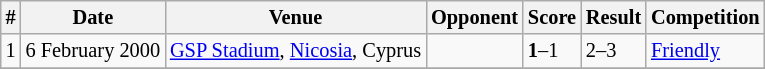<table class="wikitable sortable" style="font-size:85%">
<tr>
<th>#</th>
<th>Date</th>
<th>Venue</th>
<th>Opponent</th>
<th>Score</th>
<th>Result</th>
<th>Competition</th>
</tr>
<tr>
<td>1</td>
<td>6 February 2000</td>
<td><a href='#'>GSP Stadium</a>, <a href='#'>Nicosia</a>, Cyprus</td>
<td></td>
<td><strong>1</strong>–1</td>
<td>2–3</td>
<td><a href='#'>Friendly</a></td>
</tr>
<tr>
</tr>
</table>
